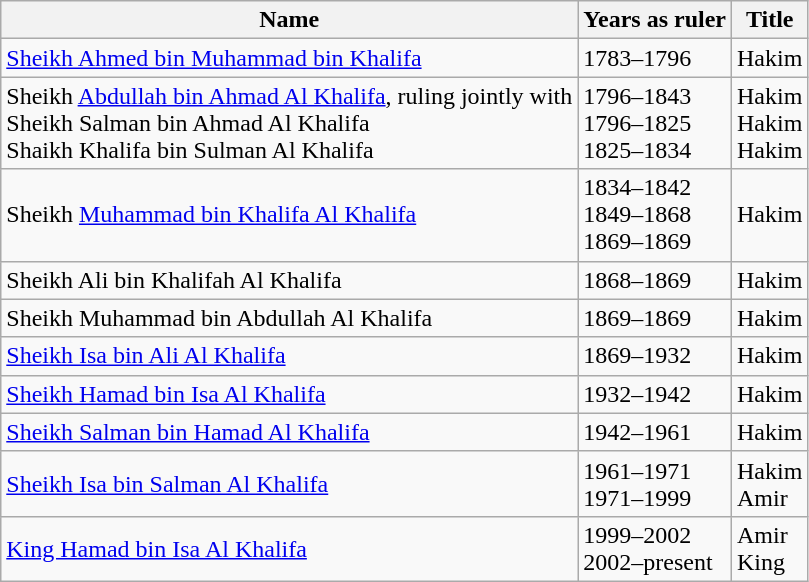<table class="wikitable">
<tr>
<th>Name</th>
<th>Years as ruler</th>
<th>Title</th>
</tr>
<tr>
<td><a href='#'>Sheikh Ahmed bin Muhammad bin Khalifa</a></td>
<td>1783–1796</td>
<td>Hakim</td>
</tr>
<tr>
<td>Sheikh <a href='#'>Abdullah bin Ahmad Al Khalifa</a>, ruling jointly with <br> Sheikh Salman bin Ahmad Al Khalifa <br> Shaikh Khalifa bin Sulman Al Khalifa</td>
<td>1796–1843 <br> 1796–1825 <br> 1825–1834</td>
<td>Hakim <br> Hakim <br> Hakim</td>
</tr>
<tr>
<td>Sheikh <a href='#'>Muhammad bin Khalifa Al Khalifa</a></td>
<td>1834–1842<br> 1849–1868<br> 1869–1869</td>
<td>Hakim</td>
</tr>
<tr>
<td>Sheikh Ali bin Khalifah Al Khalifa</td>
<td>1868–1869</td>
<td>Hakim</td>
</tr>
<tr>
<td>Sheikh Muhammad bin Abdullah Al Khalifa</td>
<td>1869–1869</td>
<td>Hakim</td>
</tr>
<tr>
<td><a href='#'>Sheikh Isa bin Ali Al Khalifa</a></td>
<td>1869–1932</td>
<td>Hakim</td>
</tr>
<tr>
<td><a href='#'>Sheikh Hamad bin Isa Al Khalifa</a></td>
<td>1932–1942</td>
<td>Hakim</td>
</tr>
<tr>
<td><a href='#'>Sheikh Salman bin Hamad Al Khalifa</a></td>
<td>1942–1961</td>
<td>Hakim</td>
</tr>
<tr>
<td><a href='#'>Sheikh Isa bin Salman Al Khalifa</a></td>
<td>1961–1971 <br> 1971–1999</td>
<td>Hakim <br> Amir</td>
</tr>
<tr>
<td><a href='#'>King Hamad bin Isa Al Khalifa</a></td>
<td>1999–2002 <br> 2002–present</td>
<td>Amir <br> King</td>
</tr>
</table>
